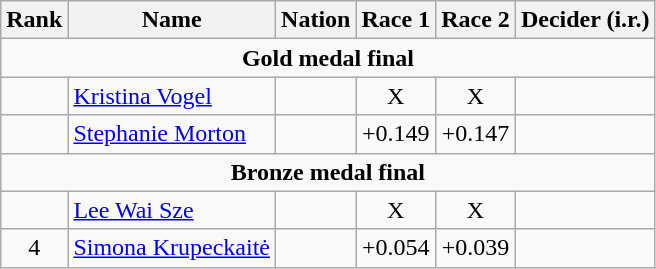<table class="wikitable" style="text-align:center">
<tr>
<th>Rank</th>
<th>Name</th>
<th>Nation</th>
<th>Race 1</th>
<th>Race 2</th>
<th>Decider (i.r.)</th>
</tr>
<tr>
<td colspan=6><strong>Gold medal final</strong></td>
</tr>
<tr>
<td></td>
<td align=left><a href='#'>Kristina Vogel</a></td>
<td align=left></td>
<td>X</td>
<td>X</td>
<td></td>
</tr>
<tr>
<td></td>
<td align=left><a href='#'>Stephanie Morton</a></td>
<td align=left></td>
<td>+0.149</td>
<td>+0.147</td>
<td></td>
</tr>
<tr>
<td colspan=6><strong>Bronze medal final</strong></td>
</tr>
<tr>
<td></td>
<td align=left><a href='#'>Lee Wai Sze</a></td>
<td align=left></td>
<td>X</td>
<td>X</td>
<td></td>
</tr>
<tr>
<td>4</td>
<td align=left><a href='#'>Simona Krupeckaitė</a></td>
<td align=left></td>
<td>+0.054</td>
<td>+0.039</td>
<td></td>
</tr>
</table>
